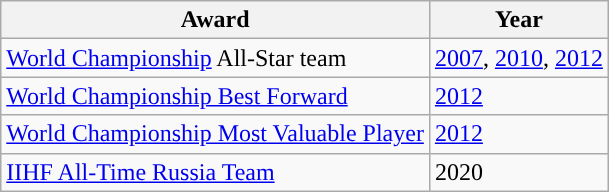<table class="wikitable">
<tr>
<th scope="col">Award</th>
<th scope="col">Year</th>
</tr>
<tr>
<td><a href='#'>World Championship</a> All-Star team</td>
<td><a href='#'>2007</a>, <a href='#'>2010</a>, <a href='#'>2012</a></td>
</tr>
<tr>
<td><a href='#'>World Championship Best Forward</a></td>
<td><a href='#'>2012</a></td>
</tr>
<tr>
<td><a href='#'>World Championship Most Valuable Player</a></td>
<td><a href='#'>2012</a></td>
</tr>
<tr>
<td><a href='#'>IIHF All-Time Russia Team</a></td>
<td>2020</td>
</tr>
</table>
